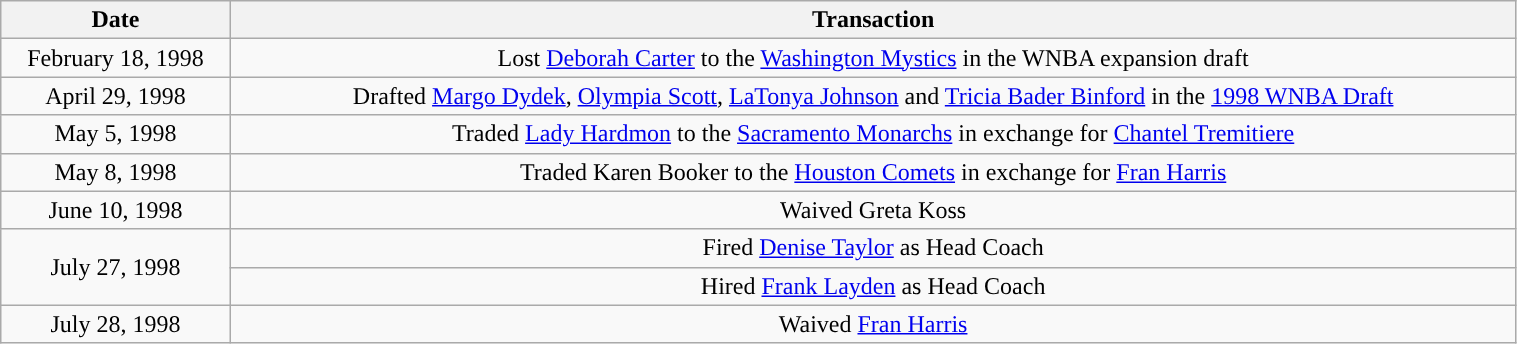<table class="wikitable" style="width:80%; text-align: center;">
<tr>
<th>Date</th>
<th>Transaction</th>
</tr>
<tr>
<td>February 18, 1998</td>
<td>Lost <a href='#'>Deborah Carter</a> to the <a href='#'>Washington Mystics</a> in the WNBA expansion draft</td>
</tr>
<tr>
<td>April 29, 1998</td>
<td>Drafted <a href='#'>Margo Dydek</a>, <a href='#'>Olympia Scott</a>, <a href='#'>LaTonya Johnson</a> and <a href='#'>Tricia Bader Binford</a> in the <a href='#'>1998 WNBA Draft</a></td>
</tr>
<tr>
<td>May 5, 1998</td>
<td>Traded <a href='#'>Lady Hardmon</a> to the <a href='#'>Sacramento Monarchs</a> in exchange for <a href='#'>Chantel Tremitiere</a></td>
</tr>
<tr>
<td>May 8, 1998</td>
<td>Traded Karen Booker to the <a href='#'>Houston Comets</a> in exchange for <a href='#'>Fran Harris</a></td>
</tr>
<tr>
<td>June 10, 1998</td>
<td>Waived Greta Koss</td>
</tr>
<tr>
<td rowspan="2">July 27, 1998</td>
<td>Fired <a href='#'>Denise Taylor</a> as Head Coach</td>
</tr>
<tr>
<td>Hired <a href='#'>Frank Layden</a> as Head Coach</td>
</tr>
<tr>
<td>July 28, 1998</td>
<td>Waived <a href='#'>Fran Harris</a></td>
</tr>
</table>
